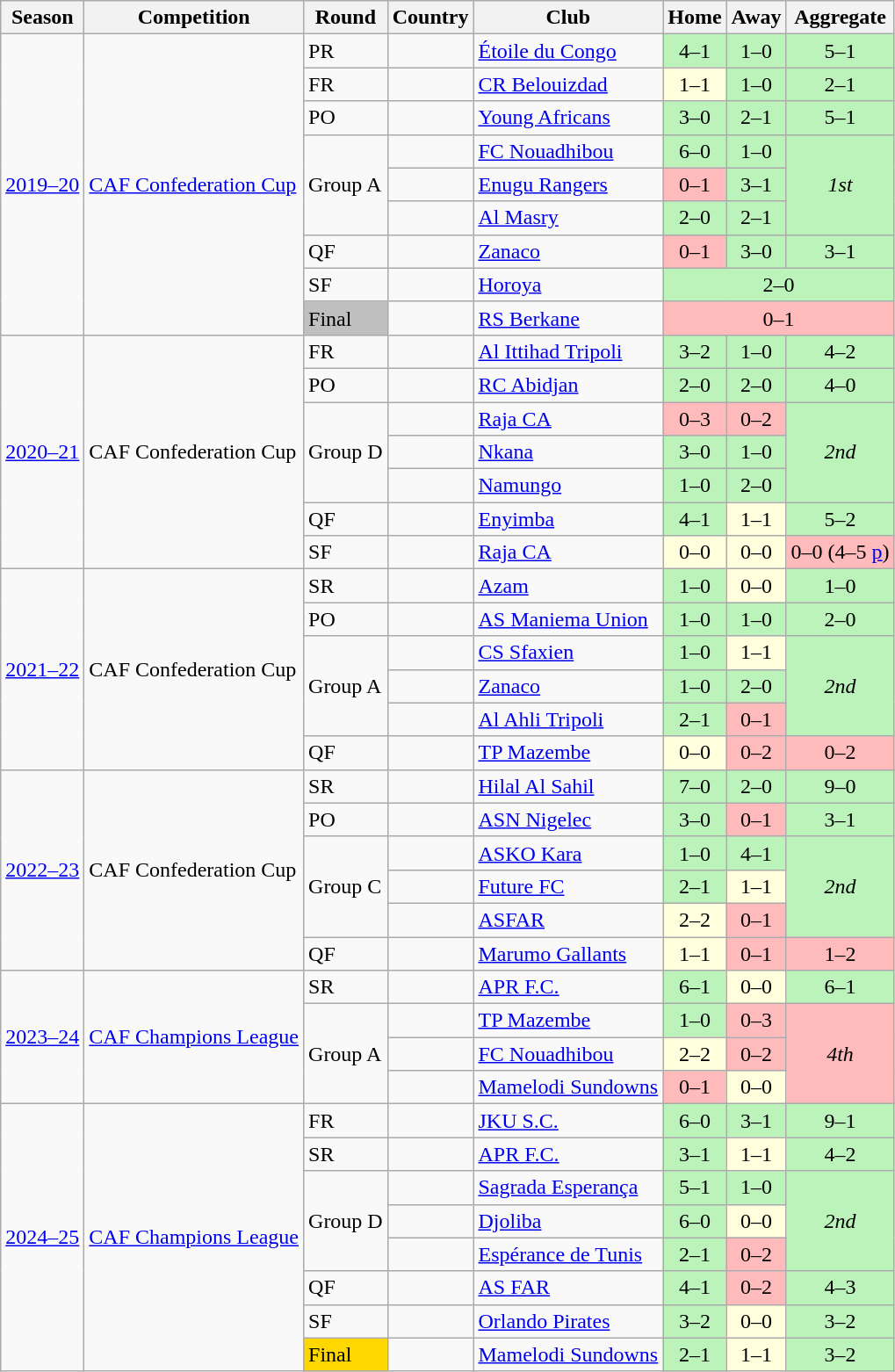<table class=wikitable>
<tr>
<th>Season</th>
<th>Competition</th>
<th>Round</th>
<th>Country</th>
<th>Club</th>
<th>Home</th>
<th>Away</th>
<th>Aggregate</th>
</tr>
<tr>
<td rowspan=9><a href='#'>2019–20</a></td>
<td rowspan=9><a href='#'>CAF Confederation Cup</a></td>
<td>PR</td>
<td></td>
<td><a href='#'>Étoile du Congo</a></td>
<td align="center" style="background: #BBF3BB;">4–1</td>
<td align="center" style="background: #BBF3BB;">1–0</td>
<td align="center" style="background: #BBF3BB;">5–1</td>
</tr>
<tr>
<td>FR</td>
<td></td>
<td><a href='#'>CR Belouizdad</a></td>
<td align="center" style="background: #ffffdd;">1–1</td>
<td align="center" style="background: #BBF3BB;">1–0</td>
<td align="center" style="background: #BBF3BB;">2–1</td>
</tr>
<tr>
<td>PO</td>
<td></td>
<td><a href='#'>Young Africans</a></td>
<td align="center" style="background: #BBF3BB;">3–0</td>
<td align="center" style="background: #BBF3BB;">2–1</td>
<td align="center" style="background: #BBF3BB;">5–1</td>
</tr>
<tr>
<td rowspan=3>Group A</td>
<td></td>
<td><a href='#'>FC Nouadhibou</a></td>
<td align="center" style="background: #BBF3BB;">6–0</td>
<td align="center" style="background: #BBF3BB;">1–0</td>
<td align="center" rowspan=3 style="background: #BBF3BB;"><em>1st</em></td>
</tr>
<tr>
<td></td>
<td><a href='#'>Enugu Rangers</a></td>
<td align="center" style="background: #FFBBBB;">0–1</td>
<td align="center" style="background: #BBF3BB;">3–1</td>
</tr>
<tr>
<td></td>
<td><a href='#'>Al Masry</a></td>
<td align="center" style="background: #BBF3BB;">2–0</td>
<td align="center" style="background: #BBF3BB;">2–1</td>
</tr>
<tr>
<td>QF</td>
<td></td>
<td><a href='#'>Zanaco</a></td>
<td align="center" style="background: #FFBBBB;">0–1</td>
<td align="center" style="background: #BBF3BB;">3–0</td>
<td align="center" style="background: #BBF3BB;">3–1</td>
</tr>
<tr>
<td>SF</td>
<td></td>
<td><a href='#'>Horoya</a></td>
<td align="center" colspan=3 style="background: #BBF3BB;">2–0</td>
</tr>
<tr>
<td style=background:silver>Final</td>
<td></td>
<td><a href='#'>RS Berkane</a></td>
<td align="center" colspan=3 style="background: #FFBBBB;">0–1</td>
</tr>
<tr>
<td rowspan=7><a href='#'>2020–21</a></td>
<td rowspan=7>CAF Confederation Cup</td>
<td>FR</td>
<td></td>
<td><a href='#'>Al Ittihad Tripoli</a></td>
<td align="center" style="background: #BBF3BB;">3–2</td>
<td align="center" style="background: #BBF3BB;">1–0</td>
<td align="center" style="background: #BBF3BB;">4–2</td>
</tr>
<tr>
<td>PO</td>
<td></td>
<td><a href='#'>RC Abidjan</a></td>
<td align="center" style="background: #BBF3BB;">2–0</td>
<td align="center" style="background: #BBF3BB;">2–0</td>
<td align="center" style="background: #BBF3BB;">4–0</td>
</tr>
<tr>
<td rowspan=3>Group D</td>
<td></td>
<td><a href='#'>Raja CA</a></td>
<td align="center" style="background: #FFBBBB;">0–3</td>
<td align="center" style="background: #FFBBBB;">0–2</td>
<td align="center" rowspan=3 style="background: #BBF3BB;"><em>2nd</em></td>
</tr>
<tr>
<td></td>
<td><a href='#'>Nkana</a></td>
<td align="center" style="background: #BBF3BB;">3–0</td>
<td align="center" style="background: #BBF3BB;">1–0</td>
</tr>
<tr>
<td></td>
<td><a href='#'>Namungo</a></td>
<td align="center" style="background: #BBF3BB;">1–0</td>
<td align="center" style="background: #BBF3BB;">2–0</td>
</tr>
<tr>
<td>QF</td>
<td></td>
<td><a href='#'>Enyimba</a></td>
<td align="center" style="background: #BBF3BB;">4–1</td>
<td align="center" style="background: #ffffdd;">1–1</td>
<td align="center" style="background: #BBF3BB;">5–2</td>
</tr>
<tr>
<td>SF</td>
<td></td>
<td><a href='#'>Raja CA</a></td>
<td align="center" style="background: #ffffdd;">0–0</td>
<td align="center" style="background: #ffffdd;">0–0</td>
<td align="center" style="background: #FFBBBB;">0–0 (4–5 <a href='#'>p</a>)</td>
</tr>
<tr>
<td rowspan=6><a href='#'>2021–22</a></td>
<td rowspan=6>CAF Confederation Cup</td>
<td>SR</td>
<td></td>
<td><a href='#'>Azam</a></td>
<td align="center" style="background: #BBF3BB;">1–0</td>
<td align="center" style="background: #ffffdd;">0–0</td>
<td align="center" style="background: #BBF3BB;">1–0</td>
</tr>
<tr>
<td>PO</td>
<td></td>
<td><a href='#'>AS Maniema Union</a></td>
<td align="center" style="background: #BBF3BB;">1–0</td>
<td align="center" style="background: #BBF3BB;">1–0</td>
<td align="center" style="background: #BBF3BB;">2–0</td>
</tr>
<tr>
<td rowspan=3>Group A</td>
<td></td>
<td><a href='#'>CS Sfaxien</a></td>
<td align="center" style="background: #BBF3BB;">1–0</td>
<td align="center" style="background: #ffffdd;">1–1</td>
<td align="center" rowspan=3 style="background: #BBF3BB;"><em>2nd</em></td>
</tr>
<tr>
<td></td>
<td><a href='#'>Zanaco</a></td>
<td align="center" style="background: #BBF3BB;">1–0</td>
<td align="center" style="background: #BBF3BB;">2–0</td>
</tr>
<tr>
<td></td>
<td><a href='#'>Al Ahli Tripoli</a></td>
<td align="center" style="background: #BBF3BB;">2–1</td>
<td align="center" style="background: #FFBBBB;">0–1</td>
</tr>
<tr>
<td>QF</td>
<td></td>
<td><a href='#'>TP Mazembe</a></td>
<td align="center" style="background: #ffffdd;">0–0</td>
<td align="center" style="background: #FFBBBB;">0–2</td>
<td align="center" style="background: #FFBBBB;">0–2</td>
</tr>
<tr>
<td rowspan=6><a href='#'>2022–23</a></td>
<td rowspan=6>CAF Confederation Cup</td>
<td>SR</td>
<td></td>
<td><a href='#'>Hilal Al Sahil</a></td>
<td align="center" style="background: #BBF3BB;">7–0</td>
<td align="center" style="background: #BBF3BB;">2–0</td>
<td align="center" style="background: #BBF3BB;">9–0</td>
</tr>
<tr>
<td>PO</td>
<td></td>
<td><a href='#'>ASN Nigelec</a></td>
<td align="center" style="background: #BBF3BB;">3–0</td>
<td align="center" style="background: #FFBBBB;">0–1</td>
<td align="center" style="background: #BBF3BB;">3–1</td>
</tr>
<tr>
<td rowspan=3>Group C</td>
<td></td>
<td><a href='#'>ASKO Kara</a></td>
<td align="center" style="background: #BBF3BB;">1–0</td>
<td align="center" style="background: #BBF3BB;">4–1</td>
<td align="center" rowspan=3 style="background: #BBF3BB;"><em>2nd</em></td>
</tr>
<tr>
<td></td>
<td><a href='#'>Future FC</a></td>
<td align="center" style="background: #BBF3BB;">2–1</td>
<td align="center" style="background: #ffffdd;">1–1</td>
</tr>
<tr>
<td></td>
<td><a href='#'>ASFAR</a></td>
<td align="center" style="background: #ffffdd;">2–2</td>
<td align="center" style="background: #FFBBBB;">0–1</td>
</tr>
<tr>
<td>QF</td>
<td></td>
<td><a href='#'>Marumo Gallants</a></td>
<td align="center" style="background: #ffffdd;">1–1</td>
<td align="center" style="background: #FFBBBB;">0–1</td>
<td align="center" style="background: #FFBBBB;">1–2</td>
</tr>
<tr>
<td rowspan=4><a href='#'>2023–24</a></td>
<td rowspan=4><a href='#'>CAF Champions League</a></td>
<td>SR</td>
<td></td>
<td><a href='#'>APR F.C.</a></td>
<td align="center" style="background: #BBF3BB;">6–1</td>
<td align="center" style="background: #ffffdd;">0–0</td>
<td align="center" style="background: #BBF3BB;">6–1</td>
</tr>
<tr>
<td rowspan=3>Group A</td>
<td></td>
<td><a href='#'>TP Mazembe</a></td>
<td align="center" style="background: #BBF3BB;">1–0</td>
<td align="center" style="background: #FFBBBB;">0–3</td>
<td align="center" rowspan=3 style="background: #FFBBBB;"><em>4th</em></td>
</tr>
<tr>
<td></td>
<td><a href='#'>FC Nouadhibou</a></td>
<td align="center" style="background: #ffffdd;">2–2</td>
<td align="center" style="background: #FFBBBB;">0–2</td>
</tr>
<tr>
<td></td>
<td><a href='#'>Mamelodi Sundowns</a></td>
<td align="center" style="background: #FFBBBB;">0–1</td>
<td align="center" style="background: #ffffdd;">0–0</td>
</tr>
<tr>
<td rowspan=8><a href='#'>2024–25</a></td>
<td rowspan=8><a href='#'>CAF Champions League</a></td>
<td>FR</td>
<td></td>
<td><a href='#'>JKU S.C.</a></td>
<td align="center" style="background: #BBF3BB;">6–0</td>
<td align="center" style="background: #BBF3BB;">3–1</td>
<td align="center" style="background: #BBF3BB;">9–1</td>
</tr>
<tr>
<td>SR</td>
<td></td>
<td><a href='#'>APR F.C.</a></td>
<td align="center" style="background: #BBF3BB;">3–1</td>
<td align="center" style="background: #ffffdd;">1–1</td>
<td align="center" style="background: #BBF3BB;">4–2</td>
</tr>
<tr>
<td rowspan=3>Group D</td>
<td></td>
<td><a href='#'>Sagrada Esperança</a></td>
<td align="center" style="background: #BBF3BB;">5–1</td>
<td align="center" style="background: #BBF3BB;">1–0</td>
<td align="center" rowspan=3 style="background: #BBF3BB;"><em>2nd</em></td>
</tr>
<tr>
<td></td>
<td><a href='#'>Djoliba</a></td>
<td align="center" style="background: #BBF3BB;">6–0</td>
<td align="center" style="background: #ffffdd;">0–0</td>
</tr>
<tr>
<td></td>
<td><a href='#'>Espérance de Tunis</a></td>
<td align="center" style="background: #BBF3BB;">2–1</td>
<td align="center" style="background: #FFBBBB;">0–2</td>
</tr>
<tr>
<td>QF</td>
<td></td>
<td><a href='#'>AS FAR</a></td>
<td align="center" style="background: #BBF3BB;">4–1</td>
<td align="center" style="background: #FFBBBB;">0–2</td>
<td align="center" style="background: #BBF3BB;">4–3</td>
</tr>
<tr>
<td>SF</td>
<td></td>
<td><a href='#'>Orlando Pirates</a></td>
<td align="center" style="background: #BBF3BB;">3–2</td>
<td align="center" style="background: #ffffdd;">0–0</td>
<td align="center" style="background: #BBF3BB;">3–2</td>
</tr>
<tr>
<td style="background:gold;">Final</td>
<td></td>
<td><a href='#'>Mamelodi Sundowns</a></td>
<td align="center" style="background: #BBF3BB;">2–1</td>
<td align="center" style="background: #ffffdd;">1–1</td>
<td align="center" style="background: #BBF3BB;">3–2</td>
</tr>
</table>
